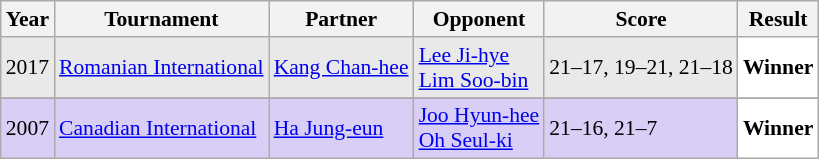<table class="sortable wikitable" style="font-size: 90%;">
<tr>
<th>Year</th>
<th>Tournament</th>
<th>Partner</th>
<th>Opponent</th>
<th>Score</th>
<th>Result</th>
</tr>
<tr style="background:#E9E9E9">
<td align="center">2017</td>
<td align="left"><a href='#'>Romanian International</a></td>
<td align="left"> <a href='#'>Kang Chan-hee</a></td>
<td align="left"> <a href='#'>Lee Ji-hye</a><br> <a href='#'>Lim Soo-bin</a></td>
<td align="left">21–17, 19–21, 21–18</td>
<td style="text-align:left; background:white"> <strong>Winner</strong></td>
</tr>
<tr>
</tr>
<tr style="background:#D8CEF6">
<td align="center">2007</td>
<td align="left"><a href='#'>Canadian International</a></td>
<td align="left"> <a href='#'>Ha Jung-eun</a></td>
<td align="left"> <a href='#'>Joo Hyun-hee</a><br> <a href='#'>Oh Seul-ki</a></td>
<td align="left">21–16, 21–7</td>
<td style="text-align:left; background:white"> <strong>Winner</strong></td>
</tr>
</table>
